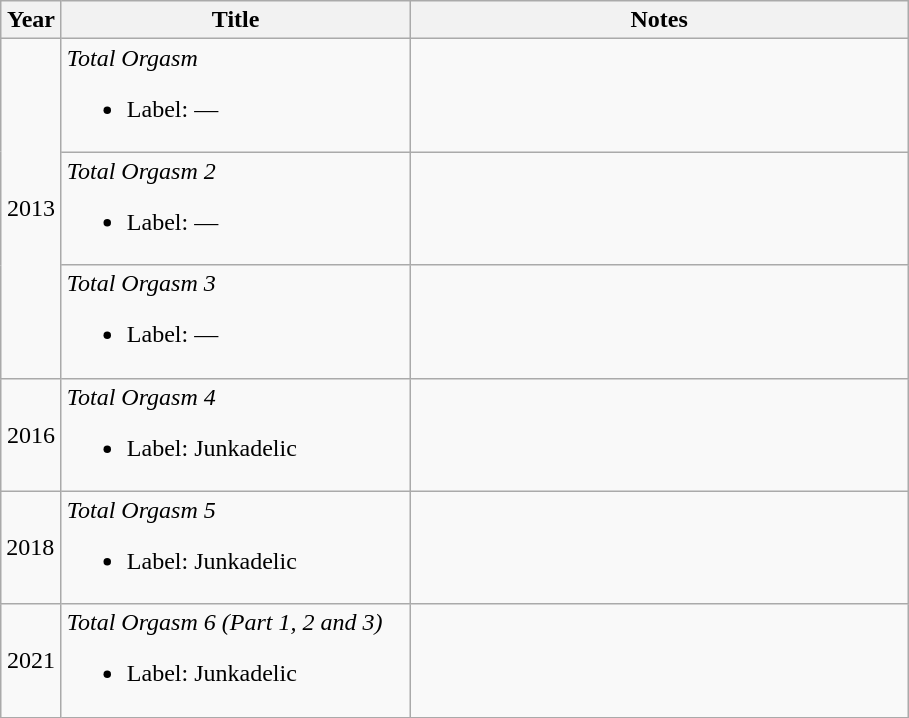<table class="wikitable">
<tr>
<th style="width:33px;">Year</th>
<th style="width:225px;">Title</th>
<th style="width:325px;">Notes</th>
</tr>
<tr>
<td rowspan="3" style="text-align:center;">2013</td>
<td><em>Total Orgasm</em><br><ul><li>Label: —</li></ul></td>
<td></td>
</tr>
<tr>
<td><em>Total Orgasm 2</em><br><ul><li>Label: —</li></ul></td>
<td></td>
</tr>
<tr>
<td><em>Total Orgasm 3</em><br><ul><li>Label: —</li></ul></td>
<td></td>
</tr>
<tr>
<td style="text-align:center;">2016</td>
<td><em>Total Orgasm 4</em><br><ul><li>Label: Junkadelic</li></ul></td>
<td></td>
</tr>
<tr>
<td>2018</td>
<td><em>Total Orgasm 5</em><br><ul><li>Label: Junkadelic</li></ul></td>
<td></td>
</tr>
<tr>
<td style="text-align:center;">2021</td>
<td><em>Total Orgasm 6 (Part 1, 2 and 3)</em><br><ul><li>Label: Junkadelic</li></ul></td>
</tr>
</table>
